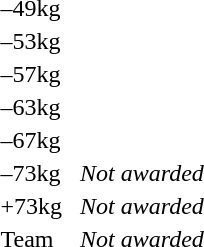<table>
<tr>
<td rowspan=2>–49kg</td>
<td rowspan=2></td>
<td rowspan=2></td>
<td></td>
</tr>
<tr>
<td></td>
</tr>
<tr>
<td>–53kg</td>
<td></td>
<td></td>
<td></td>
</tr>
<tr>
<td rowspan=2>–57kg</td>
<td rowspan=2></td>
<td rowspan=2></td>
<td></td>
</tr>
<tr>
<td></td>
</tr>
<tr>
<td rowspan=2>–63kg</td>
<td rowspan=2></td>
<td rowspan=2></td>
<td></td>
</tr>
<tr>
<td></td>
</tr>
<tr>
<td rowspan=2>–67kg</td>
<td rowspan=2></td>
<td rowspan=2></td>
<td></td>
</tr>
<tr>
<td></td>
</tr>
<tr>
<td>–73kg</td>
<td></td>
<td></td>
<td><em>Not awarded</em></td>
</tr>
<tr>
<td>+73kg</td>
<td></td>
<td></td>
<td><em>Not awarded</em></td>
</tr>
<tr>
<td>Team</td>
<td></td>
<td></td>
<td><em>Not awarded</em></td>
</tr>
<tr>
</tr>
</table>
